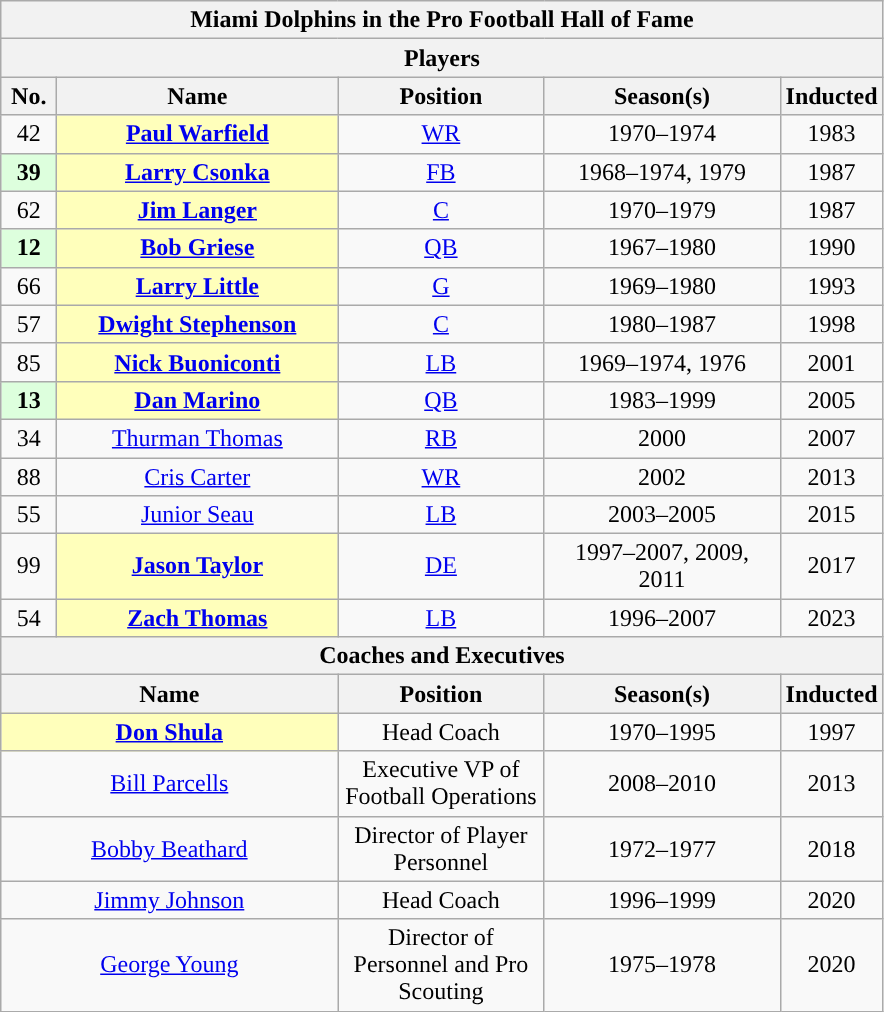<table class="wikitable" style="text-align:center">
<tr>
<th colspan="6"><strong>Miami Dolphins in the Pro Football Hall of Fame</strong></th>
</tr>
<tr>
<th colspan="6">Players</th>
</tr>
<tr>
<th style="width:30px">No.</th>
<th style="width:180px">Name</th>
<th style="width:130px">Position</th>
<th style="width:150px">Season(s)</th>
<th style="width:50px">Inducted</th>
</tr>
<tr>
<td>42</td>
<td style="background:#ffb"><strong><a href='#'>Paul Warfield</a></strong></td>
<td><a href='#'>WR</a></td>
<td>1970–1974</td>
<td>1983</td>
</tr>
<tr>
<td style="background:#DDFFDD"><strong>39</strong></td>
<td style="background:#ffb"><strong><a href='#'>Larry Csonka</a></strong></td>
<td><a href='#'>FB</a></td>
<td>1968–1974, 1979</td>
<td>1987</td>
</tr>
<tr>
<td>62</td>
<td style="background:#ffb"><strong><a href='#'>Jim Langer</a></strong></td>
<td><a href='#'>C</a></td>
<td>1970–1979</td>
<td>1987</td>
</tr>
<tr>
<td style="background:#DDFFDD"><strong>12</strong></td>
<td style="background:#ffb"><strong><a href='#'>Bob Griese</a></strong></td>
<td><a href='#'>QB</a></td>
<td>1967–1980</td>
<td>1990</td>
</tr>
<tr>
<td>66</td>
<td style="background:#ffb"><strong><a href='#'>Larry Little</a></strong></td>
<td><a href='#'>G</a></td>
<td>1969–1980</td>
<td>1993</td>
</tr>
<tr>
<td>57</td>
<td style="background:#ffb"><strong><a href='#'>Dwight Stephenson</a></strong></td>
<td><a href='#'>C</a></td>
<td>1980–1987</td>
<td>1998</td>
</tr>
<tr>
<td>85</td>
<td style="background:#ffb"><strong><a href='#'>Nick Buoniconti</a></strong></td>
<td><a href='#'>LB</a></td>
<td>1969–1974, 1976</td>
<td>2001</td>
</tr>
<tr>
<td style="background:#DDFFDD"><strong>13</strong></td>
<td style="background:#ffb"><strong><a href='#'>Dan Marino</a></strong></td>
<td><a href='#'>QB</a></td>
<td>1983–1999</td>
<td>2005</td>
</tr>
<tr>
<td>34</td>
<td><a href='#'>Thurman Thomas</a></td>
<td><a href='#'>RB</a></td>
<td>2000</td>
<td>2007</td>
</tr>
<tr>
<td>88</td>
<td><a href='#'>Cris Carter</a></td>
<td><a href='#'>WR</a></td>
<td>2002</td>
<td>2013</td>
</tr>
<tr>
<td>55</td>
<td><a href='#'>Junior Seau</a></td>
<td><a href='#'>LB</a></td>
<td>2003–2005</td>
<td>2015</td>
</tr>
<tr>
<td>99</td>
<td style="background:#ffb"><strong><a href='#'>Jason Taylor</a></strong></td>
<td><a href='#'>DE</a></td>
<td>1997–2007, 2009, 2011</td>
<td>2017</td>
</tr>
<tr>
<td>54</td>
<td style="background:#ffb"><strong><a href='#'>Zach Thomas</a> </strong></td>
<td><a href='#'>LB</a></td>
<td>1996–2007</td>
<td>2023</td>
</tr>
<tr>
<th colspan="6">Coaches and Executives</th>
</tr>
<tr>
<th style="width:130px" colspan="2">Name</th>
<th style="width:130px">Position</th>
<th style="width:100px">Season(s)</th>
<th style="width:50px">Inducted</th>
</tr>
<tr>
<td colspan="2"style="background:#ffb"><strong><a href='#'>Don Shula</a></strong></td>
<td>Head Coach</td>
<td>1970–1995</td>
<td>1997</td>
</tr>
<tr>
<td colspan="2"><a href='#'>Bill Parcells</a></td>
<td>Executive VP of Football Operations</td>
<td>2008–2010</td>
<td>2013</td>
</tr>
<tr>
<td colspan="2"><a href='#'>Bobby Beathard</a></td>
<td>Director of Player Personnel</td>
<td>1972–1977</td>
<td>2018</td>
</tr>
<tr>
<td colspan="2"><a href='#'>Jimmy Johnson</a></td>
<td>Head Coach</td>
<td>1996–1999</td>
<td>2020</td>
</tr>
<tr>
<td colspan="2"><a href='#'>George Young</a></td>
<td>Director of Personnel and Pro Scouting</td>
<td>1975–1978</td>
<td>2020</td>
</tr>
</table>
